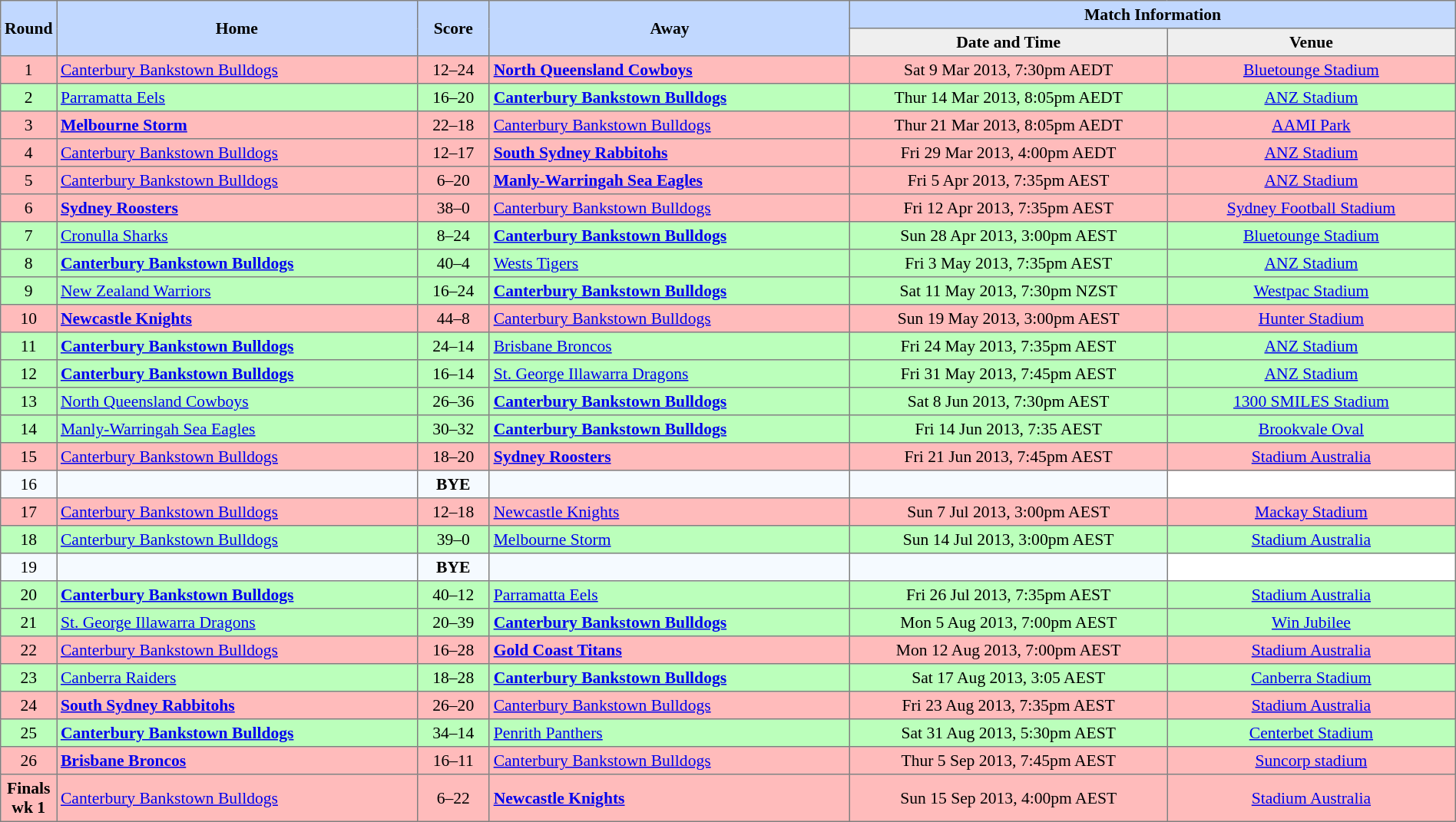<table border=1 style="border-collapse:collapse; font-size:90%; text-align:center;" cellpadding=3 cellspacing=0 width=100%>
<tr bgcolor=#C1D8FF>
<th rowspan=2 width=3%>Round</th>
<th rowspan=2 width=25%>Home</th>
<th rowspan=2 width=5%>Score</th>
<th rowspan=2 width=25%>Away</th>
<th colspan=6>Match Information</th>
</tr>
<tr bgcolor=#EFEFEF>
<th width=22%>Date and Time</th>
<th width=22%>Venue</th>
</tr>
<tr bgcolor=#ffbbbb>
<td>1</td>
<td align=left> <a href='#'>Canterbury Bankstown Bulldogs</a></td>
<td>12–24</td>
<td align=left> <strong><a href='#'>North Queensland Cowboys</a></strong></td>
<td>Sat 9 Mar 2013, 7:30pm AEDT</td>
<td><a href='#'>Bluetounge Stadium</a></td>
</tr>
<tr bgcolor=#bbffbb>
<td>2</td>
<td align=left> <a href='#'>Parramatta Eels</a></td>
<td>16–20</td>
<td align=left> <strong><a href='#'>Canterbury Bankstown Bulldogs</a></strong></td>
<td>Thur 14 Mar 2013, 8:05pm AEDT</td>
<td><a href='#'>ANZ Stadium</a></td>
</tr>
<tr bgcolor=#ffbbbb>
<td>3</td>
<td align=left> <strong><a href='#'>Melbourne Storm</a></strong></td>
<td>22–18</td>
<td align=left> <a href='#'>Canterbury Bankstown Bulldogs</a></td>
<td>Thur 21 Mar 2013, 8:05pm AEDT</td>
<td><a href='#'>AAMI Park</a></td>
</tr>
<tr bgcolor=#ffbbbb>
<td>4</td>
<td align=left> <a href='#'>Canterbury Bankstown Bulldogs</a></td>
<td>12–17</td>
<td align=left> <strong><a href='#'>South Sydney Rabbitohs</a></strong></td>
<td>Fri 29 Mar 2013, 4:00pm AEDT</td>
<td><a href='#'>ANZ Stadium</a></td>
</tr>
<tr bgcolor=#ffbbbb>
<td>5</td>
<td align=left> <a href='#'>Canterbury Bankstown Bulldogs</a></td>
<td>6–20</td>
<td align=left> <strong><a href='#'>Manly-Warringah Sea Eagles</a></strong></td>
<td>Fri 5 Apr 2013, 7:35pm AEST</td>
<td><a href='#'>ANZ Stadium</a></td>
</tr>
<tr bgcolor=#ffbbbb>
<td>6</td>
<td align=left> <strong><a href='#'>Sydney Roosters</a></strong></td>
<td>38–0</td>
<td align=left> <a href='#'>Canterbury Bankstown Bulldogs</a></td>
<td>Fri 12 Apr 2013, 7:35pm AEST</td>
<td><a href='#'>Sydney Football Stadium</a></td>
</tr>
<tr bgcolor=#bbffbb>
<td>7</td>
<td align=left> <a href='#'>Cronulla Sharks</a></td>
<td>8–24</td>
<td align=left> <strong><a href='#'>Canterbury Bankstown Bulldogs</a></strong></td>
<td>Sun 28 Apr 2013, 3:00pm AEST</td>
<td><a href='#'>Bluetounge Stadium</a></td>
</tr>
<tr bgcolor=#bbffbb>
<td>8</td>
<td align=left> <strong><a href='#'>Canterbury Bankstown Bulldogs</a></strong></td>
<td>40–4</td>
<td align=left> <a href='#'>Wests Tigers</a></td>
<td>Fri 3 May 2013, 7:35pm AEST</td>
<td><a href='#'>ANZ Stadium</a></td>
</tr>
<tr bgcolor=#bbffbb>
<td>9</td>
<td align=left> <a href='#'>New Zealand Warriors</a></td>
<td>16–24</td>
<td align=left> <strong><a href='#'>Canterbury Bankstown Bulldogs</a></strong></td>
<td>Sat 11 May 2013, 7:30pm NZST</td>
<td><a href='#'>Westpac Stadium</a></td>
</tr>
<tr bgcolor=#ffbbbb>
<td>10</td>
<td align=left> <strong><a href='#'>Newcastle Knights</a></strong></td>
<td>44–8</td>
<td align=left> <a href='#'>Canterbury Bankstown Bulldogs</a></td>
<td>Sun 19 May 2013, 3:00pm AEST</td>
<td><a href='#'>Hunter Stadium</a></td>
</tr>
<tr bgcolor=#bbffbb>
<td>11</td>
<td align=left> <strong><a href='#'>Canterbury Bankstown Bulldogs</a></strong></td>
<td>24–14</td>
<td align=left> <a href='#'>Brisbane Broncos</a></td>
<td>Fri 24 May 2013, 7:35pm AEST</td>
<td><a href='#'>ANZ Stadium</a></td>
</tr>
<tr bgcolor=#bbffbb>
<td>12</td>
<td align=left> <strong><a href='#'>Canterbury Bankstown Bulldogs</a></strong></td>
<td>16–14</td>
<td align=left> <a href='#'>St. George Illawarra Dragons</a></td>
<td>Fri 31 May 2013, 7:45pm AEST</td>
<td><a href='#'>ANZ Stadium</a></td>
</tr>
<tr bgcolor=#bbffbb>
<td>13</td>
<td align=left> <a href='#'>North Queensland Cowboys</a></td>
<td>26–36</td>
<td align=left> <strong><a href='#'>Canterbury Bankstown Bulldogs</a></strong></td>
<td>Sat 8 Jun 2013, 7:30pm AEST</td>
<td><a href='#'>1300 SMILES Stadium</a></td>
</tr>
<tr bgcolor=#bbffbb>
<td>14</td>
<td align=left> <a href='#'>Manly-Warringah Sea Eagles</a></td>
<td>30–32</td>
<td align=left> <strong><a href='#'>Canterbury Bankstown Bulldogs</a></strong></td>
<td>Fri 14 Jun 2013, 7:35 AEST</td>
<td><a href='#'>Brookvale Oval</a></td>
</tr>
<tr bgcolor=#ffbbbb>
<td>15</td>
<td align=left> <a href='#'>Canterbury Bankstown Bulldogs</a></td>
<td>18–20</td>
<td align=left> <strong><a href='#'>Sydney Roosters</a></strong></td>
<td>Fri 21 Jun 2013, 7:45pm AEST</td>
<td><a href='#'>Stadium Australia</a></td>
</tr>
<tr bgcolor=#F5FAFF>
<td>16</td>
<td align=left></td>
<td><strong>BYE</strong></td>
<td align=left></td>
<td></td>
</tr>
<tr bgcolor=#ffbbbb>
<td>17</td>
<td align=left> <a href='#'>Canterbury Bankstown Bulldogs</a></td>
<td>12–18</td>
<td align=left> <a href='#'>Newcastle Knights</a></td>
<td>Sun 7 Jul 2013, 3:00pm AEST</td>
<td><a href='#'>Mackay Stadium</a></td>
</tr>
<tr bgcolor=#bbffbb>
<td>18</td>
<td align=left> <a href='#'>Canterbury Bankstown Bulldogs</a></td>
<td>39–0</td>
<td align=left> <a href='#'>Melbourne Storm</a></td>
<td>Sun 14 Jul 2013, 3:00pm AEST</td>
<td><a href='#'>Stadium Australia</a></td>
</tr>
<tr bgcolor=#F5FAFF>
<td>19</td>
<td align=left></td>
<td><strong>BYE</strong></td>
<td align=left></td>
<td></td>
</tr>
<tr bgcolor=#bbffbb>
<td>20</td>
<td align=left> <strong><a href='#'>Canterbury Bankstown Bulldogs</a></strong></td>
<td>40–12</td>
<td align=left> <a href='#'>Parramatta Eels</a></td>
<td>Fri 26 Jul 2013, 7:35pm AEST</td>
<td><a href='#'>Stadium Australia</a></td>
</tr>
<tr bgcolor=#bbffbb>
<td>21</td>
<td align=left> <a href='#'>St. George Illawarra Dragons</a></td>
<td>20–39</td>
<td align=left> <strong><a href='#'>Canterbury Bankstown Bulldogs</a></strong></td>
<td>Mon 5 Aug 2013, 7:00pm AEST</td>
<td><a href='#'>Win Jubilee</a></td>
</tr>
<tr bgcolor=#ffbbbb>
<td>22</td>
<td align=left> <a href='#'>Canterbury Bankstown Bulldogs</a></td>
<td>16–28</td>
<td align=left> <strong><a href='#'>Gold Coast Titans</a></strong></td>
<td>Mon 12 Aug 2013, 7:00pm AEST</td>
<td><a href='#'>Stadium Australia</a></td>
</tr>
<tr bgcolor=#bbffbb>
<td>23</td>
<td align=left> <a href='#'>Canberra Raiders</a></td>
<td>18–28</td>
<td align=left> <strong><a href='#'>Canterbury Bankstown Bulldogs</a></strong></td>
<td>Sat 17 Aug 2013, 3:05 AEST</td>
<td><a href='#'>Canberra Stadium</a></td>
</tr>
<tr bgcolor=#ffbbbb>
<td>24</td>
<td align=left> <strong><a href='#'>South Sydney Rabbitohs</a></strong></td>
<td>26–20</td>
<td align=left> <a href='#'>Canterbury Bankstown Bulldogs</a></td>
<td>Fri 23 Aug 2013, 7:35pm AEST</td>
<td><a href='#'>Stadium Australia</a></td>
</tr>
<tr bgcolor=#bbffbb>
<td>25</td>
<td align=left> <strong><a href='#'>Canterbury Bankstown Bulldogs</a></strong></td>
<td>34–14</td>
<td align=left> <a href='#'>Penrith Panthers</a></td>
<td>Sat 31 Aug 2013, 5:30pm AEST</td>
<td><a href='#'>Centerbet Stadium</a></td>
</tr>
<tr bgcolor=#ffbbbb>
<td>26</td>
<td align=left><strong> <a href='#'>Brisbane Broncos</a></strong></td>
<td>16–11</td>
<td align=left> <a href='#'>Canterbury Bankstown Bulldogs</a></td>
<td>Thur 5 Sep 2013, 7:45pm AEST</td>
<td><a href='#'>Suncorp stadium</a></td>
</tr>
<tr bgcolor=#ffbbbb>
<td><strong>Finals wk 1</strong></td>
<td align=left> <a href='#'>Canterbury Bankstown Bulldogs</a></td>
<td>6–22</td>
<td align=left> <strong><a href='#'>Newcastle Knights</a></strong></td>
<td>Sun 15 Sep 2013, 4:00pm AEST</td>
<td><a href='#'>Stadium Australia</a></td>
</tr>
</table>
